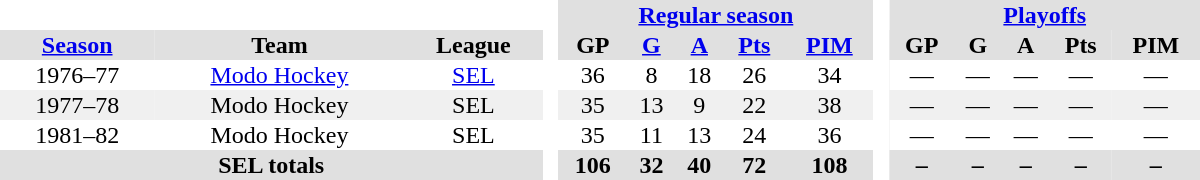<table border="0" cellpadding="1" cellspacing="0" style="text-align:center; width:50em;">
<tr style="background:#e0e0e0;">
<th colspan="3"  bgcolor="#ffffff"> </th>
<th rowspan="99" bgcolor="#ffffff"> </th>
<th colspan="5"><a href='#'>Regular season</a></th>
<th rowspan="99" bgcolor="#ffffff"> </th>
<th colspan="5"><a href='#'>Playoffs</a></th>
</tr>
<tr style="background:#e0e0e0;">
<th><a href='#'>Season</a></th>
<th>Team</th>
<th>League</th>
<th>GP</th>
<th><a href='#'>G</a></th>
<th><a href='#'>A</a></th>
<th><a href='#'>Pts</a></th>
<th><a href='#'>PIM</a></th>
<th>GP</th>
<th>G</th>
<th>A</th>
<th>Pts</th>
<th>PIM</th>
</tr>
<tr>
<td>1976–77</td>
<td><a href='#'>Modo Hockey</a></td>
<td><a href='#'>SEL</a></td>
<td>36</td>
<td>8</td>
<td>18</td>
<td>26</td>
<td>34</td>
<td>—</td>
<td>—</td>
<td>—</td>
<td>—</td>
<td>—</td>
</tr>
<tr style="background:#f0f0f0;">
<td>1977–78</td>
<td>Modo Hockey</td>
<td>SEL</td>
<td>35</td>
<td>13</td>
<td>9</td>
<td>22</td>
<td>38</td>
<td>—</td>
<td>—</td>
<td>—</td>
<td>—</td>
<td>—</td>
</tr>
<tr>
<td>1981–82</td>
<td>Modo Hockey</td>
<td>SEL</td>
<td>35</td>
<td>11</td>
<td>13</td>
<td>24</td>
<td>36</td>
<td>—</td>
<td>—</td>
<td>—</td>
<td>—</td>
<td>—</td>
</tr>
<tr style="background:#e0e0e0;">
<th colspan="3">SEL totals</th>
<th>106</th>
<th>32</th>
<th>40</th>
<th>72</th>
<th>108</th>
<th>–</th>
<th>–</th>
<th>–</th>
<th>–</th>
<th>–</th>
</tr>
</table>
